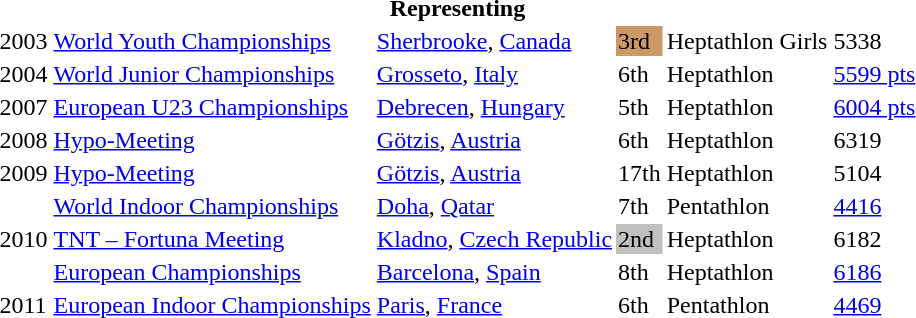<table>
<tr>
<th colspan="6">Representing </th>
</tr>
<tr>
<td>2003</td>
<td><a href='#'>World Youth Championships</a></td>
<td><a href='#'>Sherbrooke</a>, <a href='#'>Canada</a></td>
<td bgcolor="cc9966">3rd</td>
<td>Heptathlon Girls</td>
<td>5338</td>
</tr>
<tr>
<td>2004</td>
<td><a href='#'>World Junior Championships</a></td>
<td><a href='#'>Grosseto</a>, <a href='#'>Italy</a></td>
<td>6th</td>
<td>Heptathlon</td>
<td><a href='#'>5599 pts</a></td>
</tr>
<tr>
<td>2007</td>
<td><a href='#'>European U23 Championships</a></td>
<td><a href='#'>Debrecen</a>, <a href='#'>Hungary</a></td>
<td>5th</td>
<td>Heptathlon</td>
<td><a href='#'>6004 pts</a></td>
</tr>
<tr>
<td>2008</td>
<td><a href='#'>Hypo-Meeting</a></td>
<td><a href='#'>Götzis</a>, <a href='#'>Austria</a></td>
<td>6th</td>
<td>Heptathlon</td>
<td>6319</td>
</tr>
<tr>
<td>2009</td>
<td><a href='#'>Hypo-Meeting</a></td>
<td><a href='#'>Götzis</a>, <a href='#'>Austria</a></td>
<td>17th</td>
<td>Heptathlon</td>
<td>5104</td>
</tr>
<tr>
<td rowspan=3>2010</td>
<td><a href='#'>World Indoor Championships</a></td>
<td><a href='#'>Doha</a>, <a href='#'>Qatar</a></td>
<td>7th</td>
<td>Pentathlon</td>
<td><a href='#'>4416</a></td>
</tr>
<tr>
<td><a href='#'>TNT – Fortuna Meeting</a></td>
<td><a href='#'>Kladno</a>, <a href='#'>Czech Republic</a></td>
<td bgcolor="silver">2nd</td>
<td>Heptathlon</td>
<td>6182</td>
</tr>
<tr>
<td><a href='#'>European Championships</a></td>
<td><a href='#'>Barcelona</a>, <a href='#'>Spain</a></td>
<td>8th</td>
<td>Heptathlon</td>
<td><a href='#'>6186</a></td>
</tr>
<tr>
<td>2011</td>
<td><a href='#'>European Indoor Championships</a></td>
<td><a href='#'>Paris</a>, <a href='#'>France</a></td>
<td>6th</td>
<td>Pentathlon</td>
<td><a href='#'>4469</a></td>
</tr>
</table>
